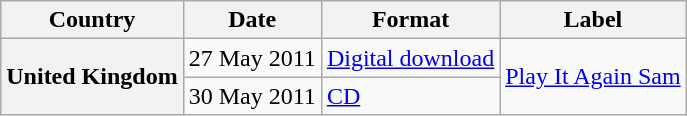<table class="wikitable plainrowheaders">
<tr>
<th scope="col">Country</th>
<th scope="col">Date</th>
<th scope="col">Format</th>
<th scope="col">Label</th>
</tr>
<tr>
<th scope="row" rowspan="2">United Kingdom</th>
<td>27 May 2011</td>
<td><a href='#'>Digital download</a></td>
<td rowspan="2"><a href='#'>Play It Again Sam</a></td>
</tr>
<tr>
<td>30 May 2011</td>
<td><a href='#'>CD</a></td>
</tr>
</table>
